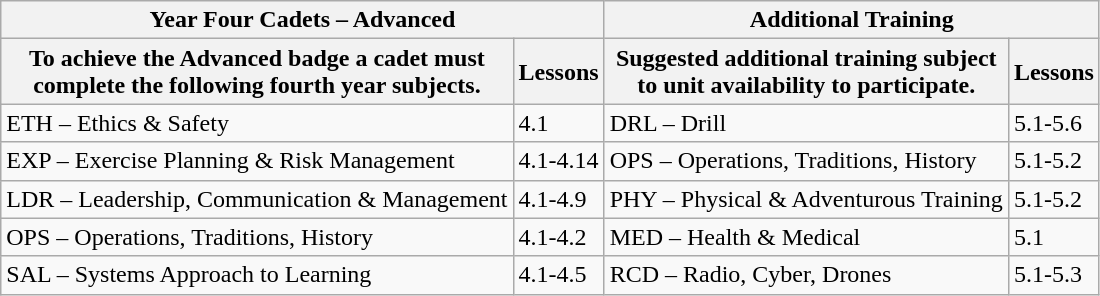<table class="wikitable">
<tr>
<th colspan="2">Year Four Cadets – Advanced</th>
<th colspan="2">Additional Training</th>
</tr>
<tr>
<th>To achieve the Advanced badge a cadet must<br>complete the following fourth year subjects.</th>
<th>Lessons</th>
<th>Suggested additional training subject<br>to unit availability to participate.</th>
<th>Lessons</th>
</tr>
<tr>
<td>ETH – Ethics & Safety</td>
<td>4.1</td>
<td>DRL – Drill</td>
<td>5.1-5.6</td>
</tr>
<tr>
<td>EXP – Exercise Planning & Risk Management</td>
<td>4.1-4.14</td>
<td>OPS – Operations, Traditions, History</td>
<td>5.1-5.2</td>
</tr>
<tr>
<td>LDR – Leadership, Communication & Management</td>
<td>4.1-4.9</td>
<td>PHY – Physical & Adventurous Training</td>
<td>5.1-5.2</td>
</tr>
<tr>
<td>OPS – Operations, Traditions, History</td>
<td>4.1-4.2</td>
<td>MED – Health & Medical</td>
<td>5.1</td>
</tr>
<tr>
<td>SAL – Systems Approach to Learning</td>
<td>4.1-4.5</td>
<td>RCD – Radio, Cyber, Drones</td>
<td>5.1-5.3</td>
</tr>
</table>
